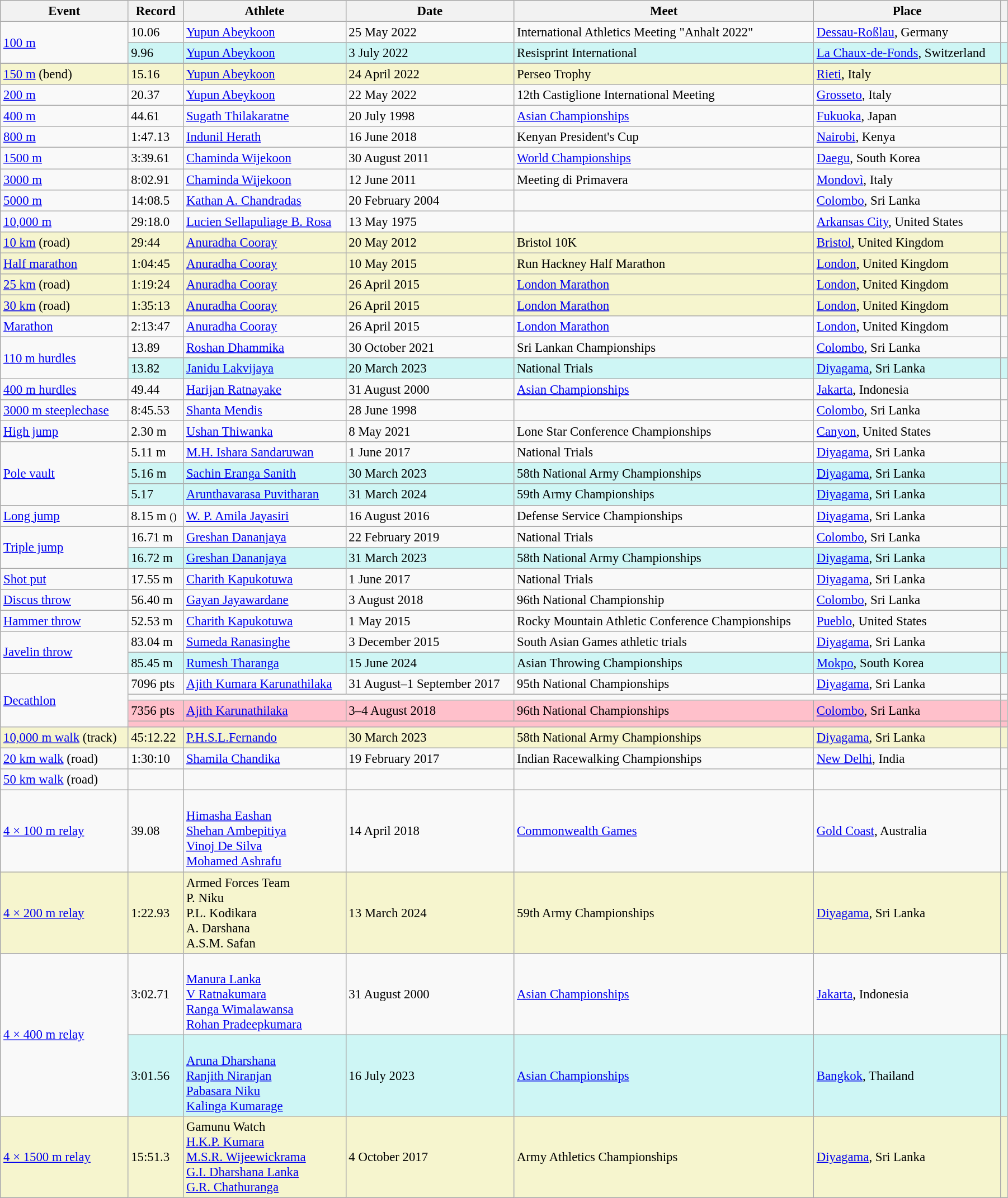<table class="wikitable mw-collapsible" style="font-size:95%; width: 95%;">
<tr>
<th>Event</th>
<th>Record</th>
<th>Athlete</th>
<th>Date</th>
<th>Meet</th>
<th>Place</th>
<th></th>
</tr>
<tr>
<td rowspan=2><a href='#'>100 m</a></td>
<td>10.06 </td>
<td><a href='#'>Yupun Abeykoon</a></td>
<td>25 May 2022</td>
<td>International Athletics Meeting "Anhalt 2022"</td>
<td><a href='#'>Dessau-Roßlau</a>, Germany</td>
<td></td>
</tr>
<tr bgcolor=#CEF6F5>
<td>9.96 </td>
<td><a href='#'>Yupun Abeykoon</a></td>
<td>3 July 2022</td>
<td>Resisprint International</td>
<td><a href='#'>La Chaux-de-Fonds</a>, Switzerland</td>
<td></td>
</tr>
<tr>
</tr>
<tr style="background:#f6F5CE;">
<td><a href='#'>150 m</a> (bend)</td>
<td>15.16 </td>
<td><a href='#'>Yupun Abeykoon</a></td>
<td>24 April 2022</td>
<td>Perseo Trophy</td>
<td><a href='#'>Rieti</a>, Italy</td>
<td></td>
</tr>
<tr>
<td><a href='#'>200 m</a></td>
<td>20.37 </td>
<td><a href='#'>Yupun Abeykoon</a></td>
<td>22 May 2022</td>
<td>12th Castiglione International Meeting</td>
<td><a href='#'>Grosseto</a>, Italy</td>
<td></td>
</tr>
<tr>
<td><a href='#'>400 m</a></td>
<td>44.61</td>
<td><a href='#'>Sugath Thilakaratne</a></td>
<td>20 July 1998</td>
<td><a href='#'>Asian Championships</a></td>
<td><a href='#'>Fukuoka</a>, Japan</td>
<td></td>
</tr>
<tr>
<td><a href='#'>800 m</a></td>
<td>1:47.13 </td>
<td><a href='#'>Indunil Herath</a></td>
<td>16 June 2018</td>
<td>Kenyan President's Cup</td>
<td><a href='#'>Nairobi</a>, Kenya</td>
<td></td>
</tr>
<tr>
<td><a href='#'>1500 m</a></td>
<td>3:39.61</td>
<td><a href='#'>Chaminda Wijekoon</a></td>
<td>30 August 2011</td>
<td><a href='#'>World Championships</a></td>
<td><a href='#'>Daegu</a>, South Korea</td>
<td></td>
</tr>
<tr>
<td><a href='#'>3000 m</a></td>
<td>8:02.91</td>
<td><a href='#'>Chaminda Wijekoon</a></td>
<td>12 June 2011</td>
<td>Meeting di Primavera</td>
<td><a href='#'>Mondovì</a>, Italy</td>
<td></td>
</tr>
<tr>
<td><a href='#'>5000 m</a></td>
<td>14:08.5 </td>
<td><a href='#'>Kathan A. Chandradas</a></td>
<td>20 February 2004</td>
<td></td>
<td><a href='#'>Colombo</a>, Sri Lanka</td>
<td></td>
</tr>
<tr>
<td><a href='#'>10,000 m</a></td>
<td>29:18.0 </td>
<td><a href='#'>Lucien Sellapuliage B. Rosa</a></td>
<td>13 May 1975</td>
<td></td>
<td><a href='#'>Arkansas City</a>, United States</td>
<td></td>
</tr>
<tr style="background:#f6F5CE;">
<td><a href='#'>10 km</a> (road)</td>
<td>29:44</td>
<td><a href='#'>Anuradha Cooray</a></td>
<td>20 May 2012</td>
<td>Bristol 10K</td>
<td><a href='#'>Bristol</a>, United Kingdom</td>
<td></td>
</tr>
<tr style="background:#f6F5CE;">
<td><a href='#'>Half marathon</a></td>
<td>1:04:45</td>
<td><a href='#'>Anuradha Cooray</a></td>
<td>10 May 2015</td>
<td>Run Hackney Half Marathon</td>
<td><a href='#'>London</a>, United Kingdom</td>
<td></td>
</tr>
<tr style="background:#f6F5CE;">
<td><a href='#'>25 km</a> (road)</td>
<td>1:19:24</td>
<td><a href='#'>Anuradha Cooray</a></td>
<td>26 April 2015</td>
<td><a href='#'>London Marathon</a></td>
<td><a href='#'>London</a>, United Kingdom</td>
<td></td>
</tr>
<tr style="background:#f6F5CE;">
<td><a href='#'>30 km</a> (road)</td>
<td>1:35:13</td>
<td><a href='#'>Anuradha Cooray</a></td>
<td>26 April 2015</td>
<td><a href='#'>London Marathon</a></td>
<td><a href='#'>London</a>, United Kingdom</td>
<td></td>
</tr>
<tr>
<td><a href='#'>Marathon</a></td>
<td>2:13:47</td>
<td><a href='#'>Anuradha Cooray</a></td>
<td>26 April 2015</td>
<td><a href='#'>London Marathon</a></td>
<td><a href='#'>London</a>, United Kingdom</td>
<td></td>
</tr>
<tr>
<td rowspan=2><a href='#'>110 m hurdles</a></td>
<td>13.89 </td>
<td><a href='#'>Roshan Dhammika</a></td>
<td>30 October 2021</td>
<td>Sri Lankan Championships</td>
<td><a href='#'>Colombo</a>, Sri Lanka</td>
<td></td>
</tr>
<tr bgcolor=#CEF6F5>
<td>13.82 </td>
<td><a href='#'>Janidu Lakvijaya</a></td>
<td>20 March 2023</td>
<td>National Trials</td>
<td><a href='#'>Diyagama</a>, Sri Lanka</td>
<td></td>
</tr>
<tr>
<td><a href='#'>400 m hurdles</a></td>
<td>49.44</td>
<td><a href='#'>Harijan Ratnayake</a></td>
<td>31 August 2000</td>
<td><a href='#'>Asian Championships</a></td>
<td><a href='#'>Jakarta</a>, Indonesia</td>
<td></td>
</tr>
<tr>
<td><a href='#'>3000 m steeplechase</a></td>
<td>8:45.53</td>
<td><a href='#'>Shanta Mendis</a></td>
<td>28 June 1998</td>
<td></td>
<td><a href='#'>Colombo</a>, Sri Lanka</td>
<td></td>
</tr>
<tr>
<td><a href='#'>High jump</a></td>
<td>2.30 m</td>
<td><a href='#'>Ushan Thiwanka</a></td>
<td>8 May 2021</td>
<td>Lone Star Conference Championships</td>
<td><a href='#'>Canyon</a>, United States</td>
<td></td>
</tr>
<tr>
<td rowspan=3><a href='#'>Pole vault</a></td>
<td>5.11 m</td>
<td><a href='#'>M.H. Ishara Sandaruwan</a></td>
<td>1 June 2017</td>
<td>National Trials</td>
<td><a href='#'>Diyagama</a>, Sri Lanka</td>
<td></td>
</tr>
<tr bgcolor=#CEF6F5>
<td>5.16 m</td>
<td><a href='#'>Sachin Eranga Sanith</a></td>
<td>30 March 2023</td>
<td>58th National Army Championships</td>
<td><a href='#'>Diyagama</a>, Sri Lanka</td>
<td></td>
</tr>
<tr bgcolor=#CEF6F5>
<td>5.17</td>
<td><a href='#'>Arunthavarasa Puvitharan</a></td>
<td>31 March 2024</td>
<td>59th Army Championships</td>
<td><a href='#'>Diyagama</a>, Sri Lanka</td>
<td></td>
</tr>
<tr>
<td><a href='#'>Long jump</a></td>
<td>8.15 m <small>()</small></td>
<td><a href='#'>W. P. Amila Jayasiri</a></td>
<td>16 August 2016</td>
<td>Defense Service Championships</td>
<td><a href='#'>Diyagama</a>, Sri Lanka</td>
<td></td>
</tr>
<tr>
<td rowspan=2><a href='#'>Triple jump</a></td>
<td>16.71 m </td>
<td><a href='#'>Greshan Dananjaya</a></td>
<td>22 February 2019</td>
<td>National Trials</td>
<td><a href='#'>Colombo</a>, Sri Lanka</td>
<td></td>
</tr>
<tr bgcolor=#CEF6F5>
<td>16.72 m </td>
<td><a href='#'>Greshan Dananjaya</a></td>
<td>31 March 2023</td>
<td>58th National Army Championships</td>
<td><a href='#'>Diyagama</a>, Sri Lanka</td>
<td></td>
</tr>
<tr>
<td><a href='#'>Shot put</a></td>
<td>17.55 m</td>
<td><a href='#'>Charith Kapukotuwa</a></td>
<td>1 June 2017</td>
<td>National Trials</td>
<td><a href='#'>Diyagama</a>, Sri Lanka</td>
<td></td>
</tr>
<tr>
<td><a href='#'>Discus throw</a></td>
<td>56.40 m</td>
<td><a href='#'>Gayan Jayawardane</a></td>
<td>3 August 2018</td>
<td>96th National Championship</td>
<td><a href='#'>Colombo</a>, Sri Lanka</td>
<td></td>
</tr>
<tr>
<td><a href='#'>Hammer throw</a></td>
<td>52.53 m</td>
<td><a href='#'>Charith Kapukotuwa</a></td>
<td>1 May 2015</td>
<td>Rocky Mountain Athletic Conference Championships</td>
<td><a href='#'>Pueblo</a>, United States</td>
<td></td>
</tr>
<tr>
<td rowspan=2><a href='#'>Javelin throw</a></td>
<td>83.04 m</td>
<td><a href='#'>Sumeda Ranasinghe</a></td>
<td>3 December 2015</td>
<td>South Asian Games athletic trials</td>
<td><a href='#'>Diyagama</a>, Sri Lanka</td>
<td></td>
</tr>
<tr bgcolor=#CEF6F5>
<td>85.45 m</td>
<td><a href='#'>Rumesh Tharanga</a></td>
<td>15 June 2024</td>
<td>Asian Throwing Championships</td>
<td><a href='#'>Mokpo</a>, South Korea</td>
<td></td>
</tr>
<tr>
<td rowspan=4><a href='#'>Decathlon</a></td>
<td>7096 pts </td>
<td><a href='#'>Ajith Kumara Karunathilaka</a></td>
<td>31 August–1 September 2017</td>
<td>95th National Championships</td>
<td><a href='#'>Diyagama</a>, Sri Lanka</td>
<td></td>
</tr>
<tr>
<td colspan=5></td>
<td></td>
</tr>
<tr style="background:pink">
<td>7356 pts </td>
<td><a href='#'>Ajith Karunathilaka</a></td>
<td>3–4 August 2018</td>
<td>96th National Championships</td>
<td><a href='#'>Colombo</a>, Sri Lanka</td>
<td></td>
</tr>
<tr style="background:pink">
<td colspan=5></td>
<td></td>
</tr>
<tr style="background:#f6F5CE;">
<td><a href='#'>10,000 m walk</a> (track)</td>
<td>45:12.22</td>
<td><a href='#'>P.H.S.L.Fernando</a></td>
<td>30 March 2023</td>
<td>58th National Army Championships</td>
<td><a href='#'>Diyagama</a>, Sri Lanka</td>
<td></td>
</tr>
<tr>
<td><a href='#'>20 km walk</a> (road)</td>
<td>1:30:10</td>
<td><a href='#'>Shamila Chandika</a></td>
<td>19 February 2017</td>
<td>Indian Racewalking Championships</td>
<td><a href='#'>New Delhi</a>, India</td>
<td></td>
</tr>
<tr>
<td><a href='#'>50 km walk</a> (road)</td>
<td></td>
<td></td>
<td></td>
<td></td>
<td></td>
<td></td>
</tr>
<tr>
<td><a href='#'>4 × 100 m relay</a></td>
<td>39.08</td>
<td><br><a href='#'>Himasha Eashan</a><br><a href='#'>Shehan Ambepitiya</a><br><a href='#'>Vinoj De Silva</a><br><a href='#'>Mohamed Ashrafu</a></td>
<td>14 April 2018</td>
<td><a href='#'>Commonwealth Games</a></td>
<td><a href='#'>Gold Coast</a>, Australia</td>
<td></td>
</tr>
<tr style="background:#f6F5CE;">
<td><a href='#'>4 × 200 m relay</a></td>
<td>1:22.93</td>
<td>Armed Forces Team<br>P. Niku<br>P.L. Kodikara<br>A. Darshana<br>A.S.M. Safan</td>
<td>13 March 2024</td>
<td>59th Army Championships</td>
<td><a href='#'>Diyagama</a>, Sri Lanka</td>
<td></td>
</tr>
<tr>
<td rowspan=2><a href='#'>4 × 400 m relay</a></td>
<td>3:02.71</td>
<td><br><a href='#'>Manura Lanka</a><br><a href='#'>V Ratnakumara</a><br><a href='#'>Ranga Wimalawansa</a><br><a href='#'>Rohan Pradeepkumara</a></td>
<td>31 August 2000</td>
<td><a href='#'>Asian Championships</a></td>
<td><a href='#'>Jakarta</a>, Indonesia</td>
<td></td>
</tr>
<tr bgcolor=#CEF6F5>
<td>3:01.56</td>
<td><br><a href='#'>Aruna Dharshana</a><br><a href='#'>Ranjith Niranjan</a><br><a href='#'>Pabasara Niku</a><br><a href='#'>Kalinga Kumarage</a></td>
<td>16 July 2023</td>
<td><a href='#'>Asian Championships</a></td>
<td><a href='#'>Bangkok</a>, Thailand</td>
<td></td>
</tr>
<tr style="background:#f6F5CE;">
<td><a href='#'>4 × 1500 m relay</a></td>
<td>15:51.3 </td>
<td>Gamunu Watch<br><a href='#'>H.K.P. Kumara</a><br><a href='#'>M.S.R. Wijeewickrama</a><br><a href='#'>G.I. Dharshana Lanka</a><br><a href='#'>G.R. Chathuranga</a></td>
<td>4 October 2017</td>
<td>Army Athletics Championships</td>
<td><a href='#'>Diyagama</a>, Sri Lanka</td>
<td></td>
</tr>
</table>
